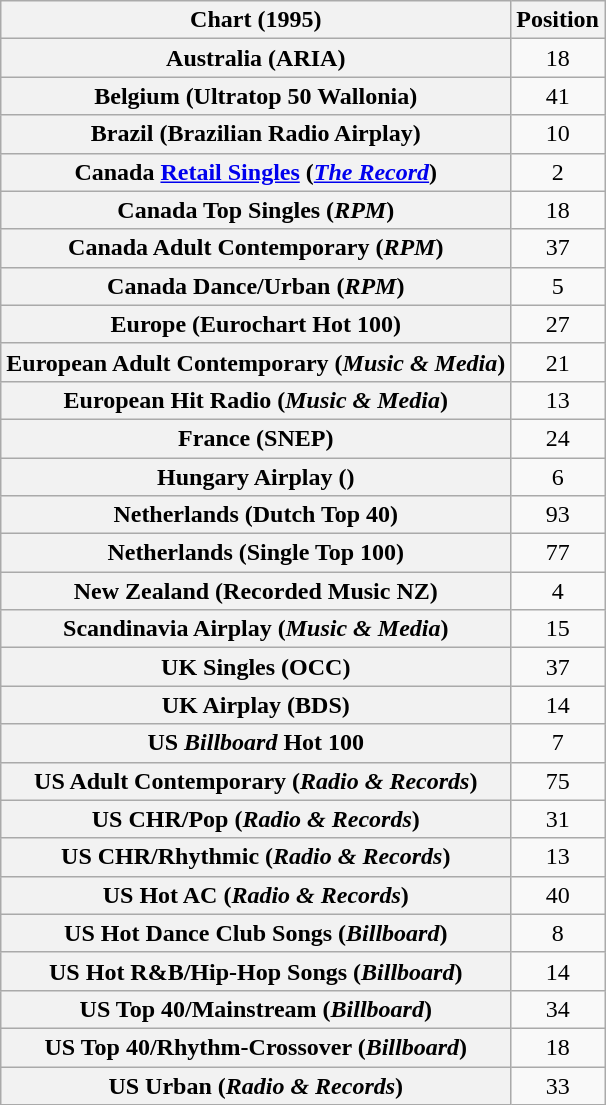<table class="wikitable sortable plainrowheaders" style="text-align:center;">
<tr>
<th>Chart (1995)</th>
<th>Position</th>
</tr>
<tr>
<th scope="row">Australia (ARIA)</th>
<td>18</td>
</tr>
<tr>
<th scope="row">Belgium (Ultratop 50 Wallonia)</th>
<td>41</td>
</tr>
<tr>
<th scope="row">Brazil (Brazilian Radio Airplay)</th>
<td>10</td>
</tr>
<tr>
<th scope="row">Canada <a href='#'>Retail Singles</a> (<em><a href='#'>The Record</a></em>)</th>
<td>2</td>
</tr>
<tr>
<th scope="row">Canada Top Singles (<em>RPM</em>)</th>
<td>18</td>
</tr>
<tr>
<th scope="row">Canada Adult Contemporary (<em>RPM</em>)</th>
<td>37</td>
</tr>
<tr>
<th scope="row">Canada Dance/Urban (<em>RPM</em>)</th>
<td>5</td>
</tr>
<tr>
<th scope="row">Europe (Eurochart Hot 100)</th>
<td>27</td>
</tr>
<tr>
<th scope="row">European Adult Contemporary (<em>Music & Media</em>)</th>
<td>21</td>
</tr>
<tr>
<th scope="row">European Hit Radio (<em>Music & Media</em>)</th>
<td>13</td>
</tr>
<tr>
<th scope="row">France (SNEP)</th>
<td>24</td>
</tr>
<tr>
<th scope="row">Hungary Airplay ()</th>
<td>6</td>
</tr>
<tr>
<th scope="row">Netherlands (Dutch Top 40)</th>
<td>93</td>
</tr>
<tr>
<th scope="row">Netherlands (Single Top 100)</th>
<td>77</td>
</tr>
<tr>
<th scope="row">New Zealand (Recorded Music NZ)</th>
<td>4</td>
</tr>
<tr>
<th scope="row">Scandinavia Airplay (<em>Music & Media</em>)</th>
<td>15</td>
</tr>
<tr>
<th scope="row">UK Singles (OCC)</th>
<td>37</td>
</tr>
<tr>
<th scope="row">UK Airplay (BDS)</th>
<td>14</td>
</tr>
<tr>
<th scope="row">US <em>Billboard</em> Hot 100</th>
<td>7</td>
</tr>
<tr>
<th scope="row">US Adult Contemporary (<em>Radio & Records</em>)</th>
<td>75</td>
</tr>
<tr>
<th scope="row">US CHR/Pop (<em>Radio & Records</em>)</th>
<td>31</td>
</tr>
<tr>
<th scope="row">US CHR/Rhythmic (<em>Radio & Records</em>)</th>
<td>13</td>
</tr>
<tr>
<th scope="row">US Hot AC (<em>Radio & Records</em>)</th>
<td>40</td>
</tr>
<tr>
<th scope="row">US Hot Dance Club Songs (<em>Billboard</em>)</th>
<td>8</td>
</tr>
<tr>
<th scope="row">US Hot R&B/Hip-Hop Songs (<em>Billboard</em>)</th>
<td>14</td>
</tr>
<tr>
<th scope="row">US Top 40/Mainstream (<em>Billboard</em>)</th>
<td>34</td>
</tr>
<tr>
<th scope="row">US Top 40/Rhythm-Crossover (<em>Billboard</em>)</th>
<td>18</td>
</tr>
<tr>
<th scope="row">US Urban (<em>Radio & Records</em>)</th>
<td>33</td>
</tr>
</table>
